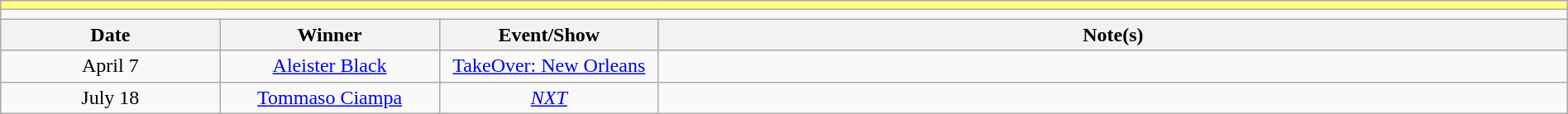<table class="wikitable" style="text-align:center; width:100%;">
<tr style="background:#FFFF80;">
<td colspan="5"></td>
</tr>
<tr>
<td colspan="5"><strong></strong></td>
</tr>
<tr>
<th width=14%>Date</th>
<th width=14%>Winner</th>
<th width=14%>Event/Show</th>
<th width=58%>Note(s)</th>
</tr>
<tr>
<td>April 7</td>
<td><a href='#'>Aleister Black</a></td>
<td><a href='#'>TakeOver: New Orleans</a></td>
<td></td>
</tr>
<tr>
<td>July 18<br></td>
<td><a href='#'>Tommaso Ciampa</a></td>
<td><em><a href='#'>NXT</a></em></td>
<td></td>
</tr>
</table>
